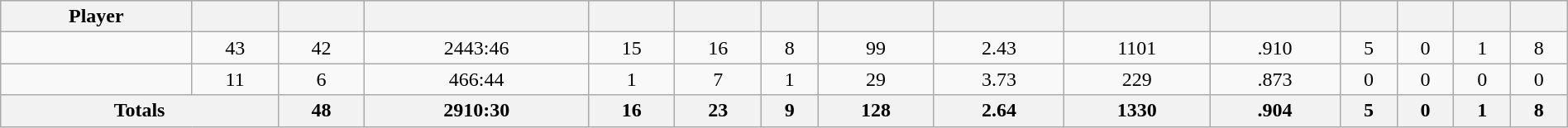<table class="wikitable sortable" style="width:100%;">
<tr style="text-align:center; background:#ddd;">
<th>Player</th>
<th></th>
<th></th>
<th></th>
<th></th>
<th></th>
<th></th>
<th></th>
<th></th>
<th></th>
<th></th>
<th></th>
<th></th>
<th></th>
<th></th>
</tr>
<tr align=center>
<td></td>
<td>43</td>
<td>42</td>
<td>2443:46</td>
<td>15</td>
<td>16</td>
<td>8</td>
<td>99</td>
<td>2.43</td>
<td>1101</td>
<td>.910</td>
<td>5</td>
<td>0</td>
<td>1</td>
<td>8</td>
</tr>
<tr align=center>
<td></td>
<td>11</td>
<td>6</td>
<td>466:44</td>
<td>1</td>
<td>7</td>
<td>1</td>
<td>29</td>
<td>3.73</td>
<td>229</td>
<td>.873</td>
<td>0</td>
<td>0</td>
<td>0</td>
<td>0</td>
</tr>
<tr class="unsortable">
<th colspan=2>Totals</th>
<th>48</th>
<th>2910:30</th>
<th>16</th>
<th>23</th>
<th>9</th>
<th>128</th>
<th>2.64</th>
<th>1330</th>
<th>.904</th>
<th>5</th>
<th>0</th>
<th>1</th>
<th>8</th>
</tr>
</table>
